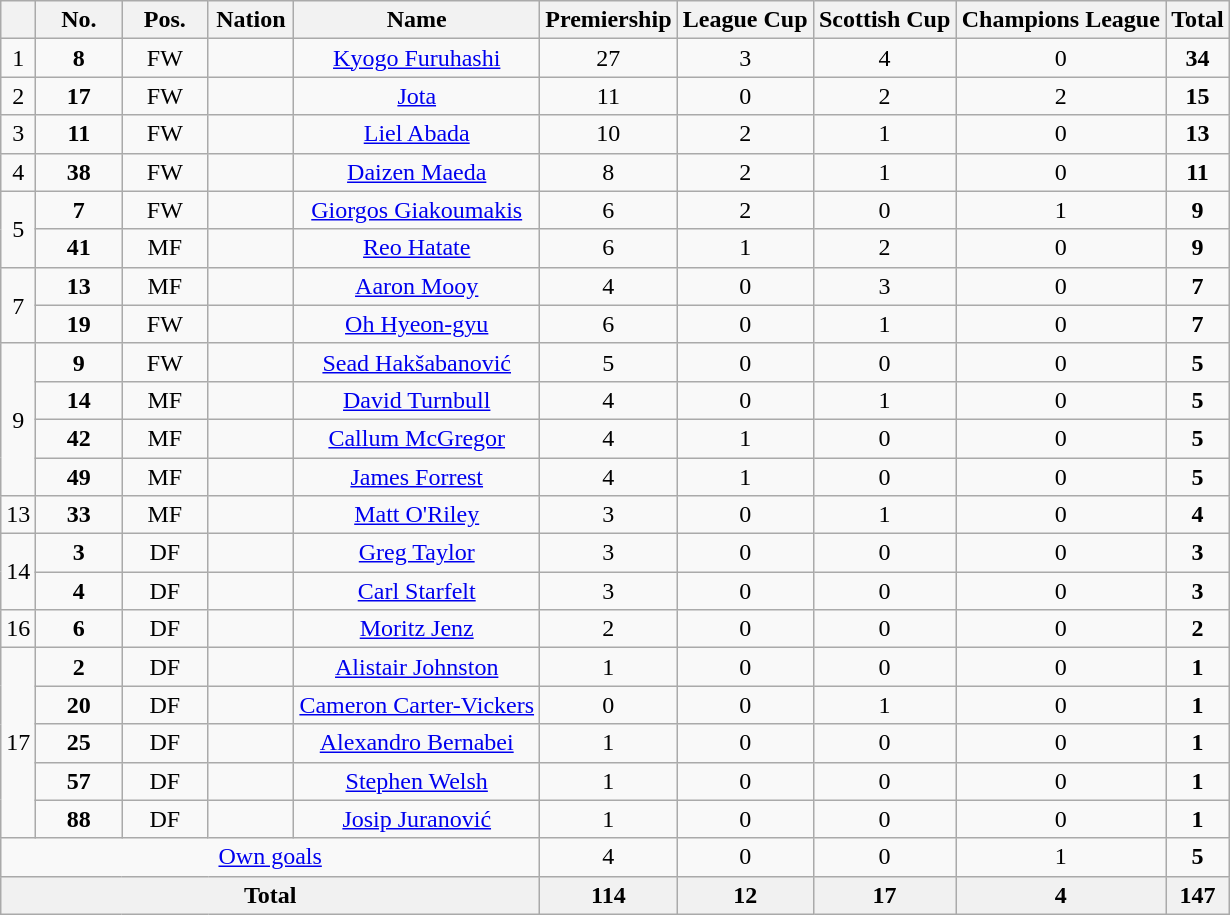<table class="wikitable sortable" style="text-align:center;">
<tr>
<th></th>
<th width="7%">No.</th>
<th width="7%">Pos.</th>
<th width="7%">Nation</th>
<th width="20%">Name</th>
<th>Premiership</th>
<th>League Cup</th>
<th>Scottish Cup</th>
<th>Champions League</th>
<th>Total</th>
</tr>
<tr>
<td align=center rowspan=1>1</td>
<td><strong>8</strong></td>
<td>FW</td>
<td></td>
<td><a href='#'>Kyogo Furuhashi</a></td>
<td>27 </td>
<td>3 </td>
<td>4 </td>
<td>0 </td>
<td><strong>34</strong> </td>
</tr>
<tr>
<td align=center rowspan=1>2</td>
<td><strong>17</strong></td>
<td>FW</td>
<td></td>
<td><a href='#'>Jota</a></td>
<td>11 </td>
<td>0 </td>
<td>2 </td>
<td>2 </td>
<td><strong>15</strong> </td>
</tr>
<tr>
<td align=center rowspan=1>3</td>
<td><strong>11</strong></td>
<td>FW</td>
<td></td>
<td><a href='#'>Liel Abada</a></td>
<td>10 </td>
<td>2 </td>
<td>1 </td>
<td>0 </td>
<td><strong>13</strong> </td>
</tr>
<tr>
<td align=center rowspan=1>4</td>
<td><strong>38</strong></td>
<td>FW</td>
<td></td>
<td><a href='#'>Daizen Maeda</a></td>
<td>8 </td>
<td>2 </td>
<td>1 </td>
<td>0 </td>
<td><strong>11</strong> </td>
</tr>
<tr>
<td align=center rowspan=2>5</td>
<td><strong>7</strong></td>
<td>FW</td>
<td></td>
<td><a href='#'>Giorgos Giakoumakis</a></td>
<td>6 </td>
<td>2 </td>
<td>0 </td>
<td>1 </td>
<td><strong>9</strong> </td>
</tr>
<tr>
<td><strong>41</strong></td>
<td>MF</td>
<td></td>
<td><a href='#'>Reo Hatate</a></td>
<td>6 </td>
<td>1 </td>
<td>2 </td>
<td>0 </td>
<td><strong>9</strong> </td>
</tr>
<tr>
<td align=center rowspan=2>7</td>
<td><strong>13</strong></td>
<td>MF</td>
<td></td>
<td><a href='#'>Aaron Mooy</a></td>
<td>4 </td>
<td>0 </td>
<td>3 </td>
<td>0 </td>
<td><strong>7</strong> </td>
</tr>
<tr>
<td><strong>19</strong></td>
<td>FW</td>
<td></td>
<td><a href='#'>Oh Hyeon-gyu</a></td>
<td>6 </td>
<td>0 </td>
<td>1 </td>
<td>0 </td>
<td><strong>7</strong> </td>
</tr>
<tr>
<td align=center rowspan=4>9</td>
<td><strong>9</strong></td>
<td>FW</td>
<td></td>
<td><a href='#'>Sead Hakšabanović</a></td>
<td>5 </td>
<td>0 </td>
<td>0 </td>
<td>0 </td>
<td><strong>5</strong> </td>
</tr>
<tr>
<td><strong>14</strong></td>
<td>MF</td>
<td></td>
<td><a href='#'>David Turnbull</a></td>
<td>4 </td>
<td>0 </td>
<td>1 </td>
<td>0 </td>
<td><strong>5</strong> </td>
</tr>
<tr>
<td><strong>42</strong></td>
<td>MF</td>
<td></td>
<td><a href='#'>Callum McGregor</a></td>
<td>4 </td>
<td>1 </td>
<td>0 </td>
<td>0 </td>
<td><strong>5</strong> </td>
</tr>
<tr>
<td><strong>49</strong></td>
<td>MF</td>
<td></td>
<td><a href='#'>James Forrest</a></td>
<td>4 </td>
<td>1 </td>
<td>0 </td>
<td>0 </td>
<td><strong>5</strong> </td>
</tr>
<tr>
<td align=center rowspan=1>13</td>
<td><strong>33</strong></td>
<td>MF</td>
<td></td>
<td><a href='#'>Matt O'Riley</a></td>
<td>3 </td>
<td>0 </td>
<td>1 </td>
<td>0 </td>
<td><strong>4</strong> </td>
</tr>
<tr>
<td align=center rowspan=2>14</td>
<td><strong>3</strong></td>
<td>DF</td>
<td></td>
<td><a href='#'>Greg Taylor</a></td>
<td>3 </td>
<td>0 </td>
<td>0 </td>
<td>0 </td>
<td><strong>3</strong> </td>
</tr>
<tr>
<td><strong>4</strong></td>
<td>DF</td>
<td></td>
<td><a href='#'>Carl Starfelt</a></td>
<td>3 </td>
<td>0 </td>
<td>0 </td>
<td>0 </td>
<td><strong>3</strong> </td>
</tr>
<tr>
<td align=center rowspan=1>16</td>
<td><strong>6</strong></td>
<td>DF</td>
<td></td>
<td><a href='#'>Moritz Jenz</a></td>
<td>2 </td>
<td>0 </td>
<td>0 </td>
<td>0 </td>
<td><strong>2</strong> </td>
</tr>
<tr>
<td align=center rowspan=5>17</td>
<td><strong>2</strong></td>
<td>DF</td>
<td></td>
<td><a href='#'>Alistair Johnston</a></td>
<td>1 </td>
<td>0 </td>
<td>0 </td>
<td>0 </td>
<td><strong>1</strong> </td>
</tr>
<tr>
<td><strong>20</strong></td>
<td>DF</td>
<td></td>
<td><a href='#'>Cameron Carter-Vickers</a></td>
<td>0 </td>
<td>0 </td>
<td>1 </td>
<td>0 </td>
<td><strong>1</strong> </td>
</tr>
<tr>
<td><strong>25</strong></td>
<td>DF</td>
<td></td>
<td><a href='#'>Alexandro Bernabei</a></td>
<td>1 </td>
<td>0 </td>
<td>0 </td>
<td>0 </td>
<td><strong>1</strong> </td>
</tr>
<tr>
<td><strong>57</strong></td>
<td>DF</td>
<td></td>
<td><a href='#'>Stephen Welsh</a></td>
<td>1 </td>
<td>0 </td>
<td>0 </td>
<td>0 </td>
<td><strong>1</strong> </td>
</tr>
<tr>
<td><strong>88</strong></td>
<td>DF</td>
<td></td>
<td><a href='#'>Josip Juranović</a></td>
<td>1 </td>
<td>0 </td>
<td>0 </td>
<td>0 </td>
<td><strong>1</strong> </td>
</tr>
<tr>
<td colspan=5><a href='#'>Own goals</a></td>
<td>4 </td>
<td>0 </td>
<td>0 </td>
<td>1 </td>
<td><strong>5</strong> </td>
</tr>
<tr class="sortbottom" bgcolor="#f1f1f1">
<td colspan=5 align=center><strong>Total</strong></td>
<td align=center><strong>114</strong></td>
<td align=center><strong>12</strong></td>
<td align=center><strong>17</strong></td>
<td align=center><strong>4</strong></td>
<td align=center><strong>147</strong></td>
</tr>
</table>
